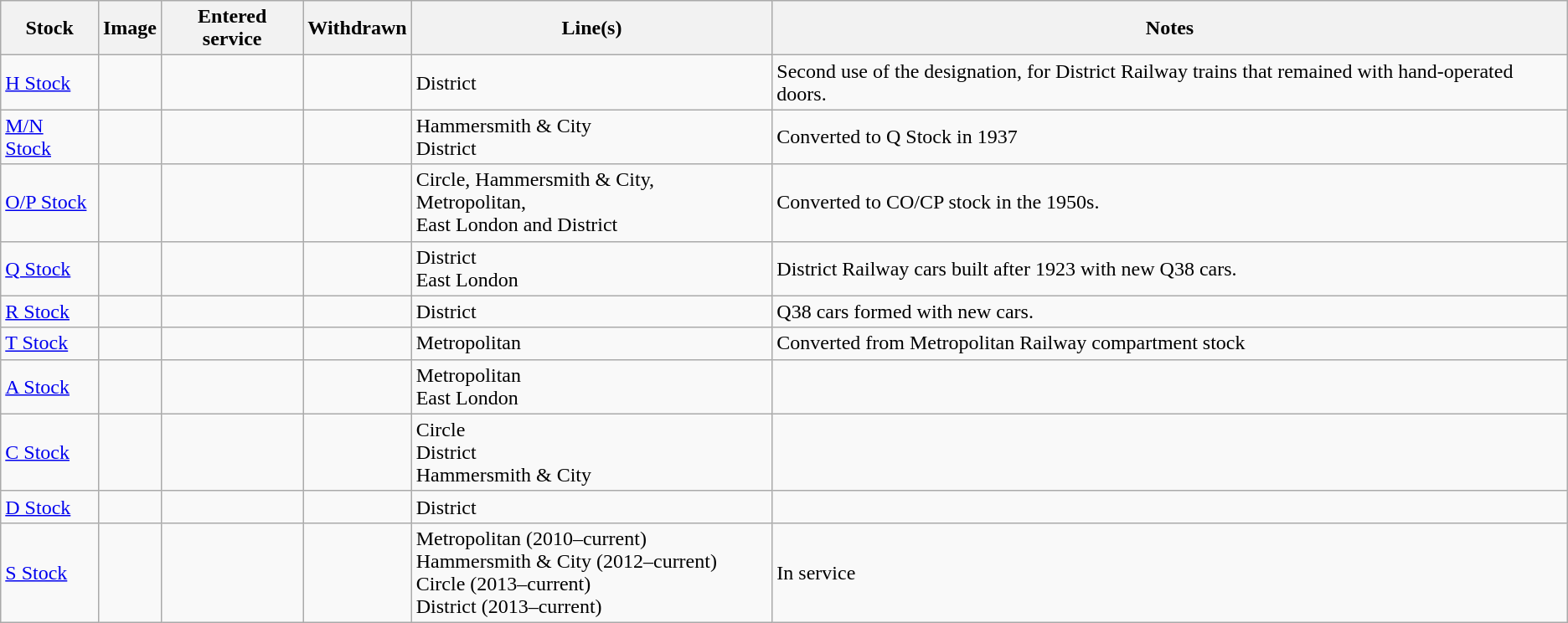<table class="wikitable sortable">
<tr>
<th>Stock</th>
<th>Image</th>
<th>Entered service</th>
<th>Withdrawn</th>
<th>Line(s)</th>
<th class="unsortable">Notes</th>
</tr>
<tr>
<td><a href='#'>H Stock</a></td>
<td></td>
<td></td>
<td></td>
<td>District</td>
<td>Second use of the designation, for District Railway trains that remained with hand-operated doors.</td>
</tr>
<tr>
<td><a href='#'>M/N Stock</a></td>
<td></td>
<td></td>
<td></td>
<td>Hammersmith & City<br>District</td>
<td>Converted to Q Stock in 1937</td>
</tr>
<tr>
<td><a href='#'>O/P Stock</a></td>
<td></td>
<td></td>
<td></td>
<td>Circle, Hammersmith & City, Metropolitan,<br>East London and District</td>
<td>Converted to CO/CP stock in the 1950s.</td>
</tr>
<tr>
<td><a href='#'>Q Stock</a></td>
<td></td>
<td></td>
<td></td>
<td>District<br>East London</td>
<td>District Railway cars built after 1923 with new Q38 cars.</td>
</tr>
<tr>
<td><a href='#'>R Stock</a></td>
<td></td>
<td></td>
<td></td>
<td>District</td>
<td>Q38 cars formed with new cars.</td>
</tr>
<tr>
<td><a href='#'>T Stock</a></td>
<td></td>
<td></td>
<td></td>
<td>Metropolitan</td>
<td>Converted from Metropolitan Railway compartment stock</td>
</tr>
<tr>
<td><a href='#'>A Stock</a></td>
<td></td>
<td></td>
<td></td>
<td>Metropolitan<br>East London</td>
<td></td>
</tr>
<tr>
<td><a href='#'>C Stock</a></td>
<td></td>
<td></td>
<td></td>
<td>Circle <br>District<br>Hammersmith & City</td>
<td></td>
</tr>
<tr>
<td><a href='#'>D Stock</a></td>
<td></td>
<td></td>
<td></td>
<td>District</td>
<td></td>
</tr>
<tr>
<td><a href='#'>S Stock</a></td>
<td></td>
<td></td>
<td></td>
<td>Metropolitan (2010–current)<br>Hammersmith & City (2012–current)<br>Circle (2013–current)<br>District (2013–current)</td>
<td>In service</td>
</tr>
</table>
